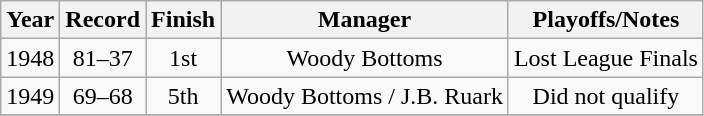<table class="wikitable" style="text-align:center">
<tr>
<th>Year</th>
<th>Record</th>
<th>Finish</th>
<th>Manager</th>
<th>Playoffs/Notes</th>
</tr>
<tr align=center>
<td>1948</td>
<td>81–37</td>
<td>1st</td>
<td>Woody Bottoms</td>
<td>Lost League Finals</td>
</tr>
<tr align=center>
<td>1949</td>
<td>69–68</td>
<td>5th</td>
<td>Woody Bottoms / J.B. Ruark</td>
<td>Did not qualify</td>
</tr>
<tr align=center>
</tr>
</table>
